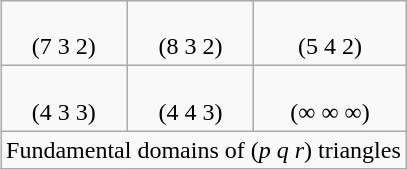<table class="wikitable" align=right>
<tr align=center>
<td><br>(7 3 2)</td>
<td><br>(8 3 2)</td>
<td><br>(5 4 2)</td>
</tr>
<tr align=center>
<td><br>(4 3 3)</td>
<td><br>(4 4 3)</td>
<td><br>(∞ ∞ ∞)</td>
</tr>
<tr align=center>
<td colspan=3>Fundamental domains of (<em>p</em> <em>q</em> <em>r</em>) triangles</td>
</tr>
</table>
